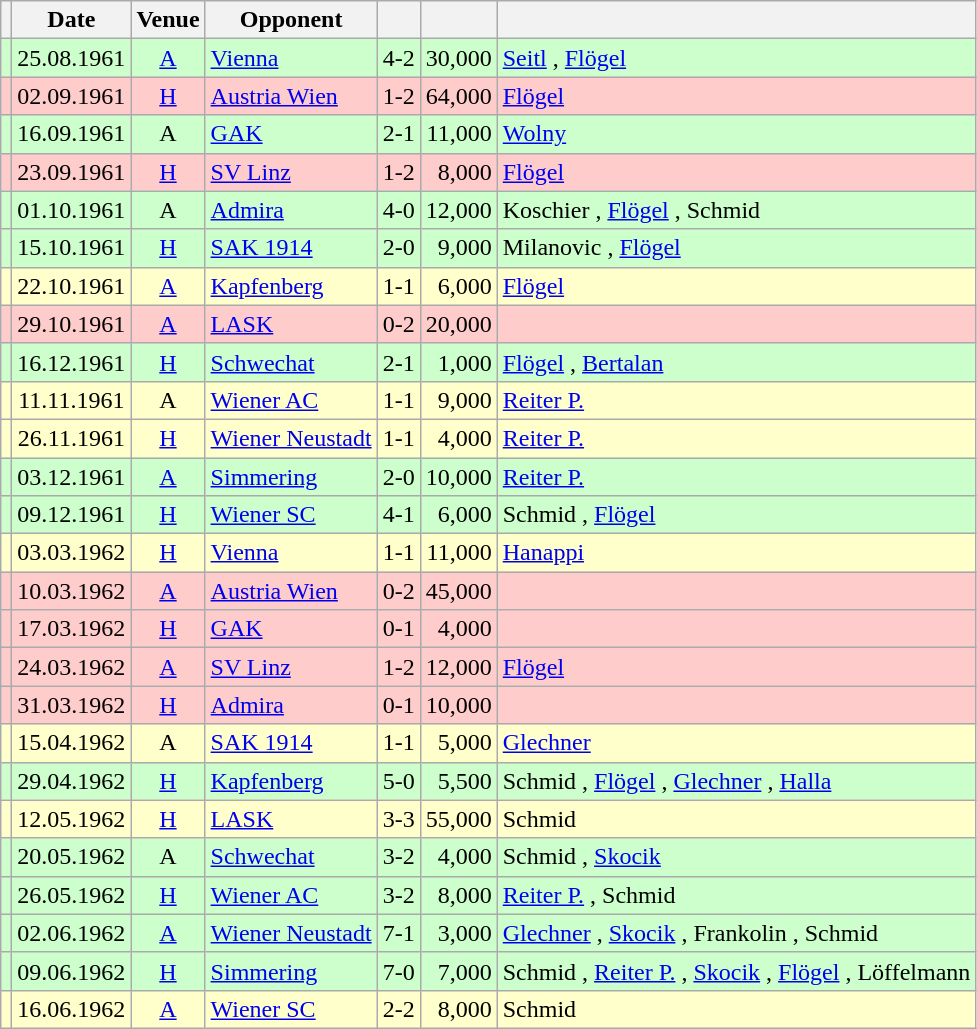<table class="wikitable" Style="text-align: center">
<tr>
<th></th>
<th>Date</th>
<th>Venue</th>
<th>Opponent</th>
<th></th>
<th></th>
<th></th>
</tr>
<tr style="background:#cfc">
<td></td>
<td>25.08.1961</td>
<td><a href='#'>A</a></td>
<td align="left"><a href='#'>Vienna</a></td>
<td>4-2</td>
<td align="right">30,000</td>
<td align="left"><a href='#'>Seitl</a>  , <a href='#'>Flögel</a>  </td>
</tr>
<tr style="background:#fcc">
<td></td>
<td>02.09.1961</td>
<td><a href='#'>H</a></td>
<td align="left"><a href='#'>Austria Wien</a></td>
<td>1-2</td>
<td align="right">64,000</td>
<td align="left"><a href='#'>Flögel</a> </td>
</tr>
<tr style="background:#cfc">
<td></td>
<td>16.09.1961</td>
<td>A</td>
<td align="left"><a href='#'>GAK</a></td>
<td>2-1</td>
<td align="right">11,000</td>
<td align="left"><a href='#'>Wolny</a>  </td>
</tr>
<tr style="background:#fcc">
<td></td>
<td>23.09.1961</td>
<td><a href='#'>H</a></td>
<td align="left"><a href='#'>SV Linz</a></td>
<td>1-2</td>
<td align="right">8,000</td>
<td align="left"><a href='#'>Flögel</a> </td>
</tr>
<tr style="background:#cfc">
<td></td>
<td>01.10.1961</td>
<td>A</td>
<td align="left"><a href='#'>Admira</a></td>
<td>4-0</td>
<td align="right">12,000</td>
<td align="left">Koschier , <a href='#'>Flögel</a> , Schmid  </td>
</tr>
<tr style="background:#cfc">
<td></td>
<td>15.10.1961</td>
<td><a href='#'>H</a></td>
<td align="left"><a href='#'>SAK 1914</a></td>
<td>2-0</td>
<td align="right">9,000</td>
<td align="left">Milanovic , <a href='#'>Flögel</a> </td>
</tr>
<tr style="background:#ffc">
<td></td>
<td>22.10.1961</td>
<td><a href='#'>A</a></td>
<td align="left"><a href='#'>Kapfenberg</a></td>
<td>1-1</td>
<td align="right">6,000</td>
<td align="left"><a href='#'>Flögel</a> </td>
</tr>
<tr style="background:#fcc">
<td></td>
<td>29.10.1961</td>
<td><a href='#'>A</a></td>
<td align="left"><a href='#'>LASK</a></td>
<td>0-2</td>
<td align="right">20,000</td>
<td align="left"></td>
</tr>
<tr style="background:#cfc">
<td></td>
<td>16.12.1961</td>
<td><a href='#'>H</a></td>
<td align="left"><a href='#'>Schwechat</a></td>
<td>2-1</td>
<td align="right">1,000</td>
<td align="left"><a href='#'>Flögel</a> , <a href='#'>Bertalan</a> </td>
</tr>
<tr style="background:#ffc">
<td></td>
<td>11.11.1961</td>
<td>A</td>
<td align="left"><a href='#'>Wiener AC</a></td>
<td>1-1</td>
<td align="right">9,000</td>
<td align="left"><a href='#'>Reiter P.</a> </td>
</tr>
<tr style="background:#ffc">
<td></td>
<td>26.11.1961</td>
<td><a href='#'>H</a></td>
<td align="left"><a href='#'>Wiener Neustadt</a></td>
<td>1-1</td>
<td align="right">4,000</td>
<td align="left"><a href='#'>Reiter P.</a> </td>
</tr>
<tr style="background:#cfc">
<td></td>
<td>03.12.1961</td>
<td><a href='#'>A</a></td>
<td align="left"><a href='#'>Simmering</a></td>
<td>2-0</td>
<td align="right">10,000</td>
<td align="left"><a href='#'>Reiter P.</a>  </td>
</tr>
<tr style="background:#cfc">
<td></td>
<td>09.12.1961</td>
<td><a href='#'>H</a></td>
<td align="left"><a href='#'>Wiener SC</a></td>
<td>4-1</td>
<td align="right">6,000</td>
<td align="left">Schmid   , <a href='#'>Flögel</a> </td>
</tr>
<tr style="background:#ffc">
<td></td>
<td>03.03.1962</td>
<td><a href='#'>H</a></td>
<td align="left"><a href='#'>Vienna</a></td>
<td>1-1</td>
<td align="right">11,000</td>
<td align="left"><a href='#'>Hanappi</a> </td>
</tr>
<tr style="background:#fcc">
<td></td>
<td>10.03.1962</td>
<td><a href='#'>A</a></td>
<td align="left"><a href='#'>Austria Wien</a></td>
<td>0-2</td>
<td align="right">45,000</td>
<td align="left"></td>
</tr>
<tr style="background:#fcc">
<td></td>
<td>17.03.1962</td>
<td><a href='#'>H</a></td>
<td align="left"><a href='#'>GAK</a></td>
<td>0-1</td>
<td align="right">4,000</td>
<td align="left"></td>
</tr>
<tr style="background:#fcc">
<td></td>
<td>24.03.1962</td>
<td><a href='#'>A</a></td>
<td align="left"><a href='#'>SV Linz</a></td>
<td>1-2</td>
<td align="right">12,000</td>
<td align="left"><a href='#'>Flögel</a> </td>
</tr>
<tr style="background:#fcc">
<td></td>
<td>31.03.1962</td>
<td><a href='#'>H</a></td>
<td align="left"><a href='#'>Admira</a></td>
<td>0-1</td>
<td align="right">10,000</td>
<td align="left"></td>
</tr>
<tr style="background:#ffc">
<td></td>
<td>15.04.1962</td>
<td>A</td>
<td align="left"><a href='#'>SAK 1914</a></td>
<td>1-1</td>
<td align="right">5,000</td>
<td align="left"><a href='#'>Glechner</a> </td>
</tr>
<tr style="background:#cfc">
<td></td>
<td>29.04.1962</td>
<td><a href='#'>H</a></td>
<td align="left"><a href='#'>Kapfenberg</a></td>
<td>5-0</td>
<td align="right">5,500</td>
<td align="left">Schmid  , <a href='#'>Flögel</a> , <a href='#'>Glechner</a> , <a href='#'>Halla</a> </td>
</tr>
<tr style="background:#ffc">
<td></td>
<td>12.05.1962</td>
<td><a href='#'>H</a></td>
<td align="left"><a href='#'>LASK</a></td>
<td>3-3</td>
<td align="right">55,000</td>
<td align="left">Schmid   </td>
</tr>
<tr style="background:#cfc">
<td></td>
<td>20.05.1962</td>
<td>A</td>
<td align="left"><a href='#'>Schwechat</a></td>
<td>3-2</td>
<td align="right">4,000</td>
<td align="left">Schmid , <a href='#'>Skocik</a>  </td>
</tr>
<tr style="background:#cfc">
<td></td>
<td>26.05.1962</td>
<td><a href='#'>H</a></td>
<td align="left"><a href='#'>Wiener AC</a></td>
<td>3-2</td>
<td align="right">8,000</td>
<td align="left"><a href='#'>Reiter P.</a>  , Schmid </td>
</tr>
<tr style="background:#cfc">
<td></td>
<td>02.06.1962</td>
<td><a href='#'>A</a></td>
<td align="left"><a href='#'>Wiener Neustadt</a></td>
<td>7-1</td>
<td align="right">3,000</td>
<td align="left"><a href='#'>Glechner</a>  , <a href='#'>Skocik</a>   , Frankolin , Schmid </td>
</tr>
<tr style="background:#cfc">
<td></td>
<td>09.06.1962</td>
<td><a href='#'>H</a></td>
<td align="left"><a href='#'>Simmering</a></td>
<td>7-0</td>
<td align="right">7,000</td>
<td align="left">Schmid , <a href='#'>Reiter P.</a>  , <a href='#'>Skocik</a>  , <a href='#'>Flögel</a> , Löffelmann </td>
</tr>
<tr style="background:#ffc">
<td></td>
<td>16.06.1962</td>
<td><a href='#'>A</a></td>
<td align="left"><a href='#'>Wiener SC</a></td>
<td>2-2</td>
<td align="right">8,000</td>
<td align="left">Schmid  </td>
</tr>
</table>
